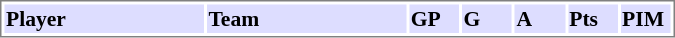<table cellpadding="0">
<tr style="text-align:left; vertical-align:top;">
<td></td>
<td><br><table cellpadding="1"  style="width:450px; font-size:90%; border:1px solid gray;">
<tr>
<th style="background:#ddf; width:30%;">Player</th>
<th style="background:#ddf; width:30%;">Team</th>
<th style="background:#ddf; width:7.5%;">GP</th>
<th style="background:#ddf; width:7.5%;">G</th>
<th style="background:#ddf; width:7.5%;">A</th>
<th style="background:#ddf; width:7.5%;">Pts</th>
<th style="background:#ddf; width:7.5%;">PIM</th>
</tr>
</table>
</td>
</tr>
</table>
